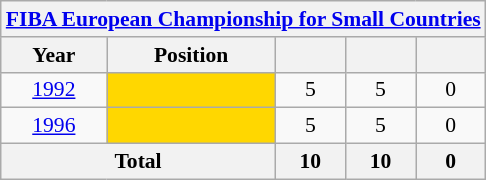<table class="wikitable" style="text-align: center;font-size:90%;">
<tr>
<th colspan=5><a href='#'>FIBA European Championship for Small Countries</a></th>
</tr>
<tr>
<th>Year</th>
<th>Position</th>
<th width=40></th>
<th width=40></th>
<th width=40></th>
</tr>
<tr>
<td> <a href='#'>1992</a></td>
<td bgcolor=gold></td>
<td>5</td>
<td>5</td>
<td>0</td>
</tr>
<tr>
<td> <a href='#'>1996</a></td>
<td bgcolor=gold></td>
<td>5</td>
<td>5</td>
<td>0</td>
</tr>
<tr>
<th colspan=2>Total</th>
<th>10</th>
<th>10</th>
<th>0</th>
</tr>
</table>
